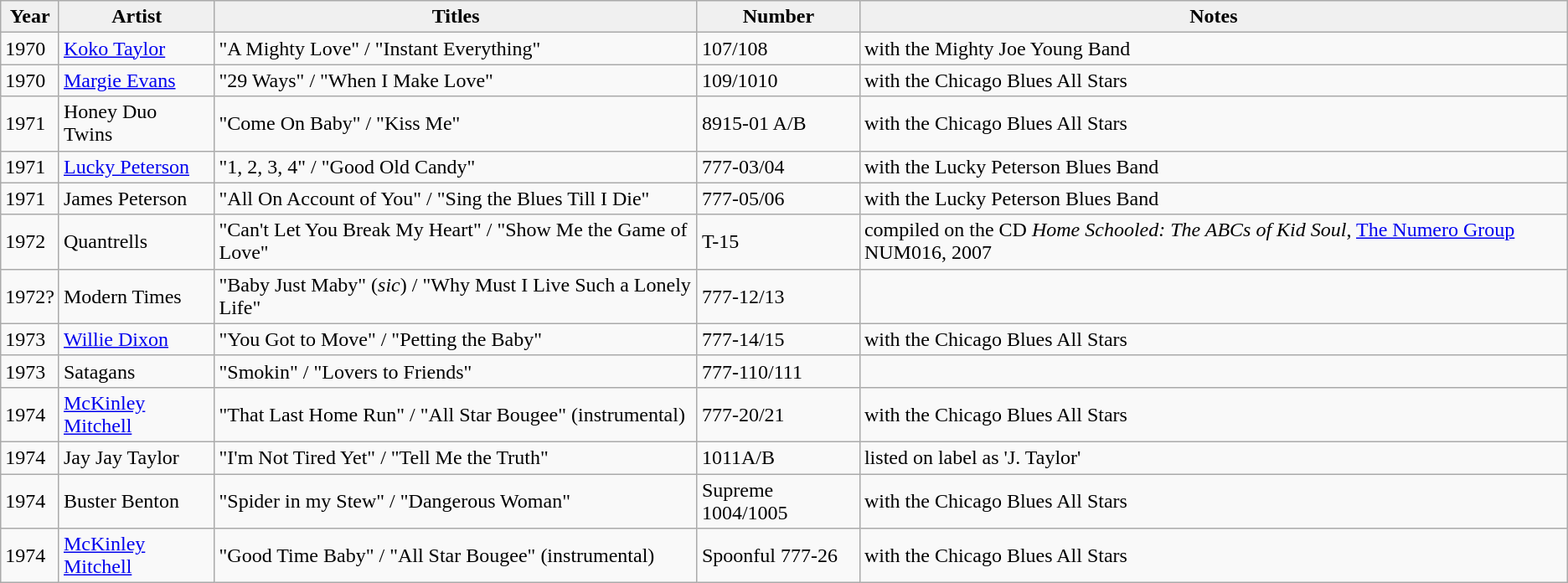<table class="wikitable sortable">
<tr style="text-align:center; background:#f0f0f0;">
<td><strong>Year</strong></td>
<td><strong>Artist</strong></td>
<td><strong>Titles</strong></td>
<td><strong>Number</strong></td>
<td><strong>Notes</strong></td>
</tr>
<tr>
<td>1970</td>
<td><a href='#'>Koko Taylor</a></td>
<td>"A Mighty Love" / "Instant Everything"</td>
<td>107/108</td>
<td>with the Mighty Joe Young Band</td>
</tr>
<tr>
<td>1970</td>
<td><a href='#'>Margie Evans</a></td>
<td>"29 Ways" / "When I Make Love"</td>
<td>109/1010</td>
<td>with the Chicago Blues All Stars</td>
</tr>
<tr>
<td>1971</td>
<td>Honey Duo Twins</td>
<td>"Come On Baby" / "Kiss Me"</td>
<td>8915-01 A/B</td>
<td>with the Chicago Blues All Stars</td>
</tr>
<tr>
<td>1971</td>
<td><a href='#'>Lucky Peterson</a></td>
<td>"1, 2, 3, 4" / "Good Old Candy"</td>
<td>777-03/04</td>
<td>with the Lucky Peterson Blues Band</td>
</tr>
<tr>
<td>1971</td>
<td>James Peterson</td>
<td>"All On Account of You" / "Sing the Blues Till I Die"</td>
<td>777-05/06</td>
<td>with the Lucky Peterson Blues Band</td>
</tr>
<tr>
<td>1972</td>
<td>Quantrells</td>
<td>"Can't Let You Break My Heart" / "Show Me the Game of Love"</td>
<td>T-15</td>
<td>compiled on the CD <em>Home Schooled: The ABCs of Kid Soul</em>, <a href='#'>The Numero Group</a> NUM016, 2007</td>
</tr>
<tr>
<td>1972?</td>
<td>Modern Times</td>
<td>"Baby Just Maby" (<em>sic</em>) / "Why Must I Live Such a Lonely Life"</td>
<td>777-12/13</td>
<td></td>
</tr>
<tr>
<td>1973</td>
<td><a href='#'>Willie Dixon</a></td>
<td>"You Got to Move" / "Petting the Baby"</td>
<td>777-14/15</td>
<td>with the Chicago Blues All Stars</td>
</tr>
<tr>
<td>1973</td>
<td>Satagans</td>
<td>"Smokin" / "Lovers to Friends"</td>
<td>777-110/111</td>
<td></td>
</tr>
<tr>
<td>1974</td>
<td><a href='#'>McKinley Mitchell</a></td>
<td>"That Last Home Run" / "All Star Bougee" (instrumental)</td>
<td>777-20/21</td>
<td>with the Chicago Blues All Stars</td>
</tr>
<tr>
<td>1974</td>
<td>Jay Jay Taylor</td>
<td>"I'm Not Tired Yet" / "Tell Me the Truth"</td>
<td>1011A/B</td>
<td>listed on label as 'J. Taylor'</td>
</tr>
<tr>
<td>1974</td>
<td>Buster Benton</td>
<td>"Spider in my Stew" / "Dangerous Woman"</td>
<td>Supreme 1004/1005</td>
<td>with the Chicago Blues All Stars</td>
</tr>
<tr>
<td>1974</td>
<td><a href='#'>McKinley Mitchell</a></td>
<td>"Good Time Baby" / "All Star Bougee" (instrumental)</td>
<td>Spoonful 777-26</td>
<td>with the Chicago Blues All Stars</td>
</tr>
</table>
